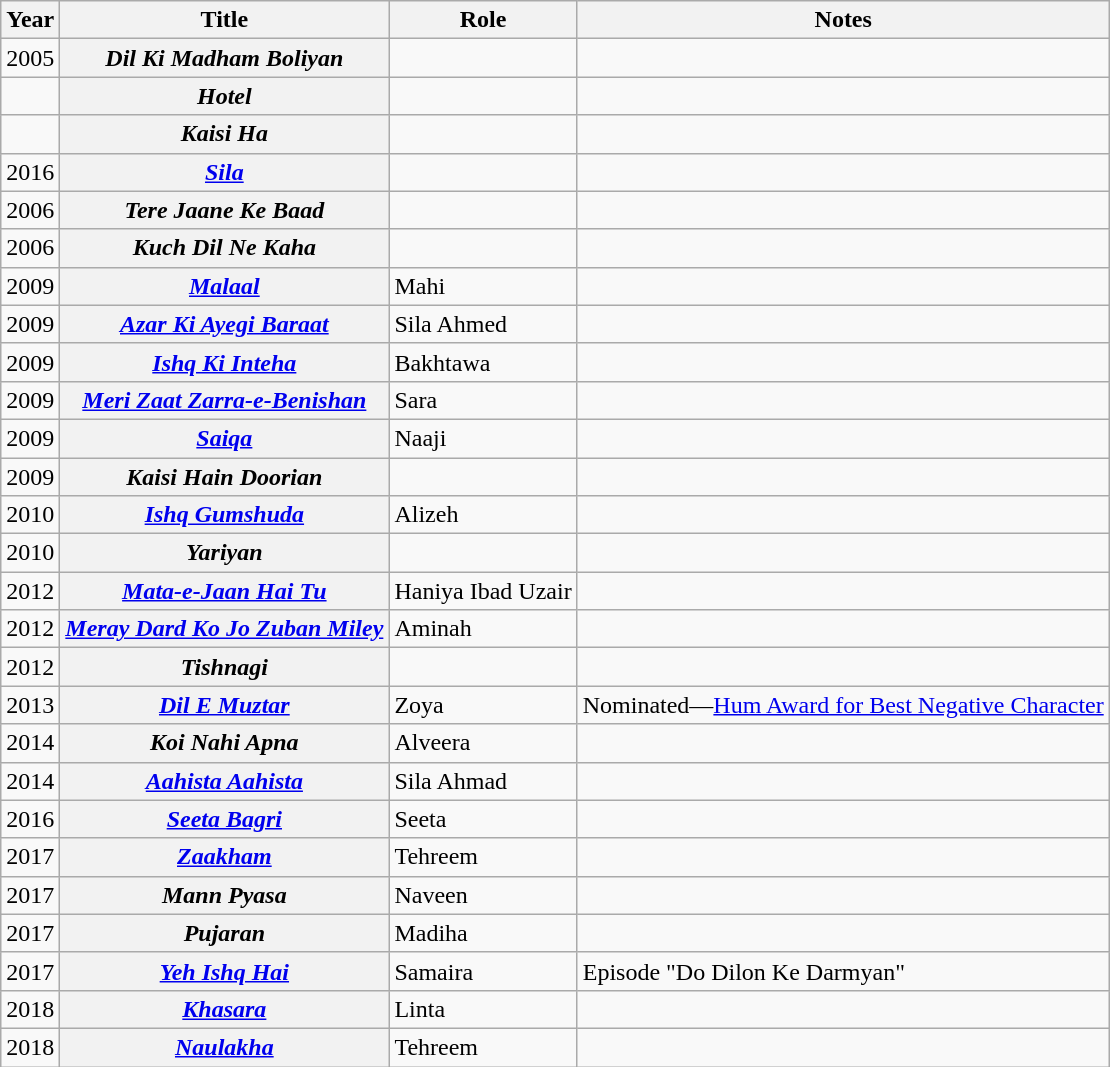<table class="wikitable sortable plainrowheaders">
<tr style="text-align:center;">
<th scope="col">Year</th>
<th scope="col">Title</th>
<th scope="col">Role</th>
<th class="unsortable" scope="col">Notes</th>
</tr>
<tr>
<td>2005</td>
<th scope="row"><em>Dil Ki Madham Boliyan</em></th>
<td></td>
<td></td>
</tr>
<tr>
<td></td>
<th scope="row"><em>Hotel</em></th>
<td></td>
<td></td>
</tr>
<tr>
<td></td>
<th scope="row"><em>Kaisi Ha</em></th>
<td></td>
<td></td>
</tr>
<tr>
<td>2016</td>
<th scope="row"><em><a href='#'>Sila</a></em></th>
<td></td>
<td></td>
</tr>
<tr>
<td>2006</td>
<th scope="row"><em>Tere Jaane Ke Baad</em></th>
<td></td>
<td></td>
</tr>
<tr>
<td>2006</td>
<th scope="row"><em>Kuch Dil Ne Kaha</em></th>
<td></td>
<td></td>
</tr>
<tr>
<td>2009</td>
<th scope="row"><em><a href='#'>Malaal</a></em></th>
<td>Mahi</td>
<td></td>
</tr>
<tr>
<td>2009</td>
<th scope="row"><em><a href='#'>Azar Ki Ayegi Baraat</a></em></th>
<td>Sila Ahmed</td>
<td></td>
</tr>
<tr>
<td>2009</td>
<th scope="row"><em><a href='#'>Ishq Ki Inteha</a></em></th>
<td>Bakhtawa</td>
<td></td>
</tr>
<tr>
<td>2009</td>
<th scope="row"><em><a href='#'>Meri Zaat Zarra-e-Benishan</a></em></th>
<td>Sara</td>
<td></td>
</tr>
<tr>
<td>2009</td>
<th scope="row"><em><a href='#'>Saiqa</a></em></th>
<td>Naaji</td>
<td></td>
</tr>
<tr>
<td>2009</td>
<th scope="row"><em>Kaisi Hain Doorian</em></th>
<td></td>
<td></td>
</tr>
<tr>
<td>2010</td>
<th scope="row"><em><a href='#'>Ishq Gumshuda</a></em></th>
<td>Alizeh</td>
<td></td>
</tr>
<tr>
<td>2010</td>
<th scope="row"><em>Yariyan</em></th>
<td></td>
<td></td>
</tr>
<tr>
<td>2012</td>
<th scope="row"><em><a href='#'>Mata-e-Jaan Hai Tu</a></em></th>
<td>Haniya Ibad Uzair</td>
<td></td>
</tr>
<tr>
<td>2012</td>
<th scope="row"><em><a href='#'>Meray Dard Ko Jo Zuban Miley</a></em></th>
<td>Aminah</td>
<td></td>
</tr>
<tr>
<td>2012</td>
<th scope="row"><em>Tishnagi</em></th>
<td></td>
<td></td>
</tr>
<tr>
<td>2013</td>
<th scope="row"><em><a href='#'>Dil E Muztar</a></em></th>
<td>Zoya</td>
<td>Nominated—<a href='#'>Hum Award for Best Negative Character</a></td>
</tr>
<tr>
<td>2014</td>
<th scope="row"><em>Koi Nahi Apna</em></th>
<td>Alveera</td>
<td></td>
</tr>
<tr>
<td>2014</td>
<th scope="row"><em><a href='#'>Aahista Aahista</a></em></th>
<td>Sila Ahmad</td>
<td></td>
</tr>
<tr>
<td>2016</td>
<th scope="row"><em><a href='#'>Seeta Bagri</a></em></th>
<td>Seeta</td>
<td></td>
</tr>
<tr>
<td>2017</td>
<th scope="row"><em><a href='#'>Zaakham</a></em></th>
<td>Tehreem</td>
<td></td>
</tr>
<tr>
<td>2017</td>
<th scope="row"><em>Mann Pyasa</em></th>
<td>Naveen</td>
<td></td>
</tr>
<tr>
<td>2017</td>
<th scope="row"><em>Pujaran</em></th>
<td>Madiha</td>
<td></td>
</tr>
<tr>
<td>2017</td>
<th scope="row"><em><a href='#'>Yeh Ishq Hai</a></em></th>
<td>Samaira</td>
<td>Episode "Do Dilon Ke Darmyan"</td>
</tr>
<tr>
<td>2018</td>
<th scope="row"><em><a href='#'>Khasara</a></em></th>
<td>Linta</td>
<td></td>
</tr>
<tr>
<td>2018</td>
<th scope="row"><em><a href='#'>Naulakha</a></em></th>
<td>Tehreem</td>
<td></td>
</tr>
</table>
